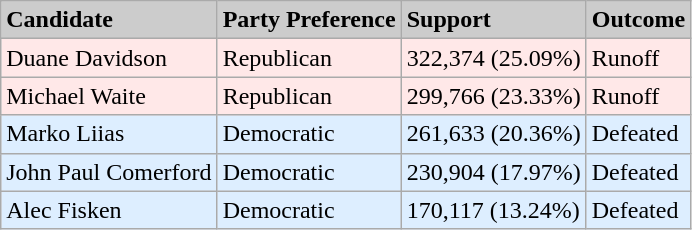<table class="wikitable">
<tr>
<td bgcolor=#cccccc><strong>Candidate</strong></td>
<td bgcolor=#cccccc><strong>Party Preference</strong></td>
<td bgcolor=#cccccc><strong>Support</strong></td>
<td bgcolor=#cccccc><strong>Outcome</strong></td>
</tr>
<tr>
<td bgcolor=#FFE8E8>Duane Davidson</td>
<td bgcolor=#FFE8E8>Republican</td>
<td bgcolor=#FFE8E8>322,374 (25.09%)</td>
<td bgcolor=#FFE8E8>Runoff</td>
</tr>
<tr>
<td bgcolor=#FFE8E8>Michael Waite</td>
<td bgcolor=#FFE8E8>Republican</td>
<td bgcolor=#FFE8E8>299,766 (23.33%)</td>
<td bgcolor=#FFE8E8>Runoff</td>
</tr>
<tr>
<td bgcolor=#DDEEFF>Marko Liias</td>
<td bgcolor=#DDEEFF>Democratic</td>
<td bgcolor=#DDEEFF>261,633 (20.36%)</td>
<td bgcolor=#DDEEFF>Defeated</td>
</tr>
<tr>
<td bgcolor=#DDEEFF>John Paul Comerford</td>
<td bgcolor=#DDEEFF>Democratic</td>
<td bgcolor=#DDEEFF>230,904 (17.97%)</td>
<td bgcolor=#DDEEFF>Defeated</td>
</tr>
<tr>
<td bgcolor=#DDEEFF>Alec Fisken</td>
<td bgcolor=#DDEEFF>Democratic</td>
<td bgcolor=#DDEEFF>170,117 (13.24%)</td>
<td bgcolor=#DDEEFF>Defeated</td>
</tr>
</table>
